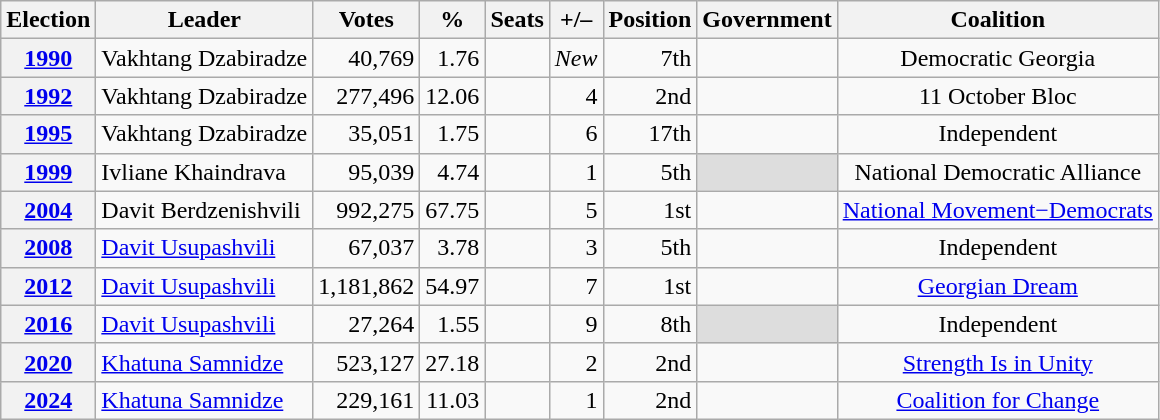<table class="wikitable" style="text-align: right;">
<tr>
<th>Election</th>
<th>Leader</th>
<th>Votes</th>
<th>%</th>
<th>Seats</th>
<th>+/–</th>
<th>Position</th>
<th>Government</th>
<th>Coalition</th>
</tr>
<tr>
<th><a href='#'>1990</a></th>
<td align="left">Vakhtang Dzabiradze</td>
<td>40,769</td>
<td>1.76</td>
<td></td>
<td><em>New</em></td>
<td>7th</td>
<td></td>
<td align=center>Democratic Georgia</td>
</tr>
<tr>
<th><a href='#'>1992</a></th>
<td align="left">Vakhtang Dzabiradze</td>
<td>277,496</td>
<td>12.06</td>
<td></td>
<td> 4</td>
<td>2nd</td>
<td></td>
<td align=center>11 October Bloc</td>
</tr>
<tr>
<th><a href='#'>1995</a></th>
<td align="left">Vakhtang Dzabiradze</td>
<td>35,051</td>
<td>1.75</td>
<td></td>
<td> 6</td>
<td>17th</td>
<td></td>
<td align=center>Independent</td>
</tr>
<tr>
<th><a href='#'>1999</a></th>
<td align="left">Ivliane Khaindrava</td>
<td>95,039</td>
<td>4.74</td>
<td></td>
<td> 1</td>
<td>5th</td>
<td align=center style="background:#ddd;"></td>
<td align=center>National Democratic Alliance</td>
</tr>
<tr>
<th><a href='#'>2004</a></th>
<td align="left">Davit Berdzenishvili</td>
<td>992,275</td>
<td>67.75</td>
<td></td>
<td> 5</td>
<td>1st</td>
<td></td>
<td align=center><a href='#'>National Movement−Democrats</a></td>
</tr>
<tr>
<th><a href='#'>2008</a></th>
<td align="left"><a href='#'>Davit Usupashvili</a></td>
<td>67,037</td>
<td>3.78</td>
<td></td>
<td> 3</td>
<td>5th</td>
<td></td>
<td align=center>Independent</td>
</tr>
<tr>
<th><a href='#'>2012</a></th>
<td align="left"><a href='#'>Davit Usupashvili</a></td>
<td>1,181,862</td>
<td>54.97</td>
<td></td>
<td> 7</td>
<td>1st</td>
<td></td>
<td align=center><a href='#'>Georgian Dream</a></td>
</tr>
<tr>
<th><a href='#'>2016</a></th>
<td align="left"><a href='#'>Davit Usupashvili</a></td>
<td>27,264</td>
<td>1.55</td>
<td></td>
<td> 9</td>
<td>8th</td>
<td align=center style="background:#ddd;"></td>
<td align=center>Independent</td>
</tr>
<tr>
<th><a href='#'>2020</a></th>
<td align="left"><a href='#'>Khatuna Samnidze</a></td>
<td>523,127</td>
<td>27.18</td>
<td></td>
<td> 2</td>
<td>2nd</td>
<td></td>
<td align=center><a href='#'>Strength Is in Unity</a></td>
</tr>
<tr>
<th><a href='#'>2024</a></th>
<td align="left"><a href='#'>Khatuna Samnidze</a></td>
<td>229,161</td>
<td>11.03</td>
<td></td>
<td> 1</td>
<td>2nd</td>
<td></td>
<td align=center><a href='#'>Coalition for Change</a></td>
</tr>
</table>
